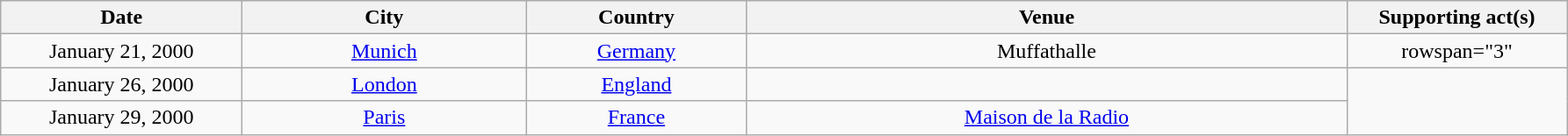<table class="wikitable sortable plainrowheaders" style="text-align:center;">
<tr>
<th scope="col" style="width:11em;">Date</th>
<th scope="col" style="width:13em;">City</th>
<th scope="col" style="width:10em;">Country</th>
<th scope="col" style="width:28em;">Venue</th>
<th scope="col" style="width:10em;">Supporting act(s)</th>
</tr>
<tr>
<td>January 21, 2000</td>
<td><a href='#'>Munich</a></td>
<td><a href='#'>Germany</a></td>
<td>Muffathalle</td>
<td>rowspan="3" </td>
</tr>
<tr>
<td>January 26, 2000</td>
<td><a href='#'>London</a></td>
<td><a href='#'>England</a></td>
<td></td>
</tr>
<tr>
<td>January 29, 2000</td>
<td><a href='#'>Paris</a></td>
<td><a href='#'>France</a></td>
<td><a href='#'>Maison de la Radio</a></td>
</tr>
</table>
